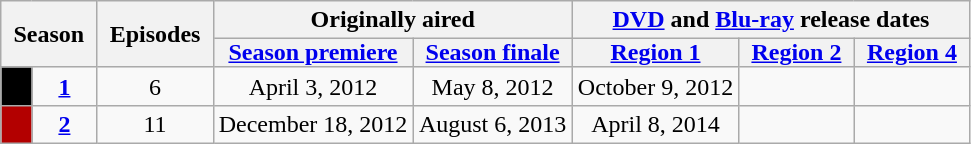<table class="wikitable" style="text-align: center;">
<tr>
<th style="padding: 0 8px;" colspan="2" rowspan="2">Season</th>
<th style="padding: 0 8px;" rowspan="2">Episodes</th>
<th colspan="2">Originally aired</th>
<th style="padding: 0px 8px" colspan="3"><a href='#'>DVD</a> and <a href='#'>Blu-ray</a> release dates</th>
</tr>
<tr>
<th style="padding: 0 8px;"><a href='#'>Season premiere</a></th>
<th style="padding: 0 8px;"><a href='#'>Season finale</a></th>
<th style="padding: 0px 8px"><a href='#'>Region 1</a></th>
<th style="padding: 0px 8px"><a href='#'>Region 2</a></th>
<th style="padding: 0px 8px"><a href='#'>Region 4</a></th>
</tr>
<tr>
<td style="background:#000; height:10px;"></td>
<td style="text-align:center;"><strong><a href='#'>1</a></strong></td>
<td style="text-align:center;">6</td>
<td style="text-align:center;">April 3, 2012</td>
<td style="text-align:center;">May 8, 2012</td>
<td>October 9, 2012</td>
<td></td>
<td></td>
</tr>
<tr>
<td style="background:#B30000; height:10px;"></td>
<td style="text-align:center;"><strong><a href='#'>2</a></strong></td>
<td style="text-align:center;">11</td>
<td style="text-align:center;">December 18, 2012</td>
<td style="text-align:center;">August 6, 2013</td>
<td>April 8, 2014</td>
<td></td>
<td></td>
</tr>
</table>
